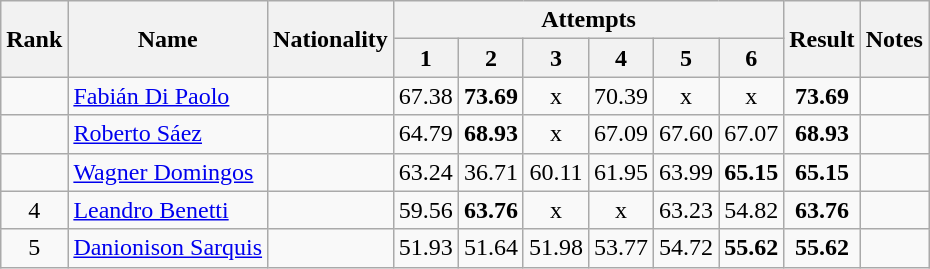<table class="wikitable sortable" style="text-align:center">
<tr>
<th rowspan=2>Rank</th>
<th rowspan=2>Name</th>
<th rowspan=2>Nationality</th>
<th colspan=6>Attempts</th>
<th rowspan=2>Result</th>
<th rowspan=2>Notes</th>
</tr>
<tr>
<th>1</th>
<th>2</th>
<th>3</th>
<th>4</th>
<th>5</th>
<th>6</th>
</tr>
<tr>
<td align=center></td>
<td align=left><a href='#'>Fabián Di Paolo</a></td>
<td align=left></td>
<td>67.38</td>
<td><strong>73.69</strong></td>
<td>x</td>
<td>70.39</td>
<td>x</td>
<td>x</td>
<td><strong>73.69</strong></td>
<td></td>
</tr>
<tr>
<td align=center></td>
<td align=left><a href='#'>Roberto Sáez</a></td>
<td align=left></td>
<td>64.79</td>
<td><strong>68.93</strong></td>
<td>x</td>
<td>67.09</td>
<td>67.60</td>
<td>67.07</td>
<td><strong>68.93</strong></td>
<td></td>
</tr>
<tr>
<td align=center></td>
<td align=left><a href='#'>Wagner Domingos</a></td>
<td align=left></td>
<td>63.24</td>
<td>36.71</td>
<td>60.11</td>
<td>61.95</td>
<td>63.99</td>
<td><strong>65.15</strong></td>
<td><strong>65.15</strong></td>
<td></td>
</tr>
<tr>
<td align=center>4</td>
<td align=left><a href='#'>Leandro Benetti</a></td>
<td align=left></td>
<td>59.56</td>
<td><strong>63.76</strong></td>
<td>x</td>
<td>x</td>
<td>63.23</td>
<td>54.82</td>
<td><strong>63.76</strong></td>
<td></td>
</tr>
<tr>
<td align=center>5</td>
<td align=left><a href='#'>Danionison Sarquis</a></td>
<td align=left></td>
<td>51.93</td>
<td>51.64</td>
<td>51.98</td>
<td>53.77</td>
<td>54.72</td>
<td><strong>55.62</strong></td>
<td><strong>55.62</strong></td>
<td></td>
</tr>
</table>
